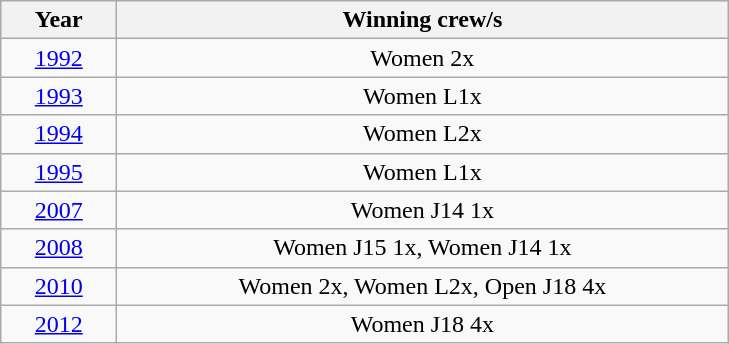<table class="wikitable" style="text-align:center">
<tr>
<th width=70>Year</th>
<th width=400>Winning crew/s</th>
</tr>
<tr>
<td><a href='#'>1992</a></td>
<td>Women 2x</td>
</tr>
<tr>
<td><a href='#'>1993</a></td>
<td>Women L1x</td>
</tr>
<tr>
<td><a href='#'>1994</a></td>
<td>Women L2x</td>
</tr>
<tr>
<td><a href='#'>1995</a></td>
<td>Women L1x</td>
</tr>
<tr>
<td><a href='#'>2007</a></td>
<td>Women J14 1x</td>
</tr>
<tr>
<td><a href='#'>2008</a></td>
<td>Women J15 1x, Women J14 1x</td>
</tr>
<tr>
<td><a href='#'>2010</a></td>
<td>Women 2x, Women L2x, Open J18 4x</td>
</tr>
<tr>
<td><a href='#'>2012</a></td>
<td>Women J18 4x</td>
</tr>
</table>
